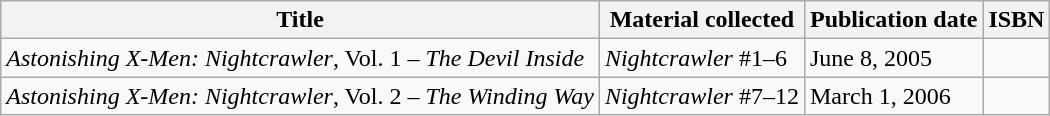<table class="wikitable">
<tr>
<th>Title</th>
<th>Material collected</th>
<th>Publication date</th>
<th>ISBN</th>
</tr>
<tr>
<td><em>Astonishing X-Men: Nightcrawler</em>, Vol. 1 – <em>The Devil Inside</em></td>
<td><em>Nightcrawler</em> #1–6</td>
<td>June 8, 2005</td>
<td></td>
</tr>
<tr>
<td><em>Astonishing X-Men: Nightcrawler</em>, Vol. 2 – <em>The Winding Way</em></td>
<td><em>Nightcrawler</em> #7–12</td>
<td>March 1, 2006</td>
<td></td>
</tr>
</table>
